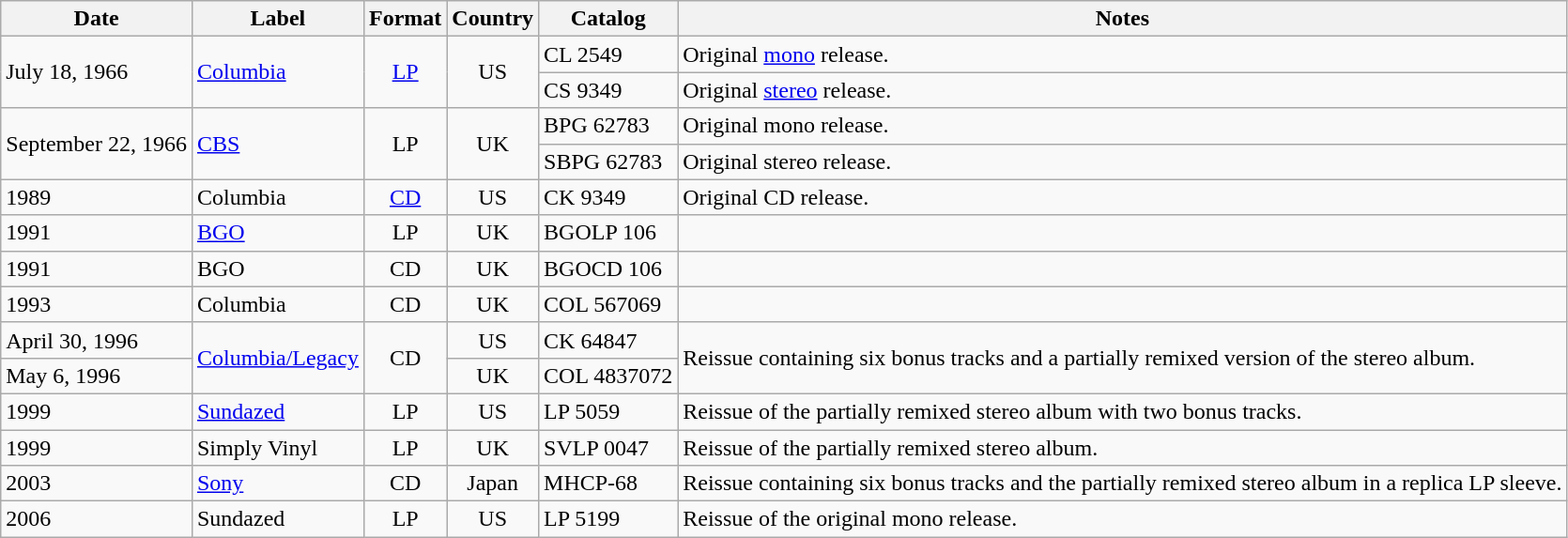<table class="wikitable">
<tr>
<th>Date</th>
<th>Label</th>
<th>Format</th>
<th>Country</th>
<th>Catalog</th>
<th>Notes</th>
</tr>
<tr>
<td rowspan="2">July 18, 1966</td>
<td rowspan="2"><a href='#'>Columbia</a></td>
<td rowspan="2" align="center"><a href='#'>LP</a></td>
<td rowspan="2" align="center">US</td>
<td>CL 2549</td>
<td>Original <a href='#'>mono</a> release.</td>
</tr>
<tr>
<td>CS 9349</td>
<td>Original <a href='#'>stereo</a> release.</td>
</tr>
<tr>
<td rowspan="2">September 22, 1966</td>
<td rowspan="2"><a href='#'>CBS</a></td>
<td rowspan="2" align="center">LP</td>
<td rowspan="2" align="center">UK</td>
<td>BPG 62783</td>
<td>Original mono release.</td>
</tr>
<tr>
<td>SBPG 62783</td>
<td>Original stereo release.</td>
</tr>
<tr>
<td>1989</td>
<td>Columbia</td>
<td align="center"><a href='#'>CD</a></td>
<td align="center">US</td>
<td>CK 9349</td>
<td>Original CD release.</td>
</tr>
<tr>
<td>1991</td>
<td><a href='#'>BGO</a></td>
<td align="center">LP</td>
<td align="center">UK</td>
<td>BGOLP 106</td>
<td></td>
</tr>
<tr>
<td>1991</td>
<td>BGO</td>
<td align="center">CD</td>
<td align="center">UK</td>
<td>BGOCD 106</td>
<td></td>
</tr>
<tr>
<td>1993</td>
<td>Columbia</td>
<td align="center">CD</td>
<td align="center">UK</td>
<td>COL 567069</td>
<td></td>
</tr>
<tr>
<td>April 30, 1996</td>
<td rowspan="2"><a href='#'>Columbia/Legacy</a></td>
<td rowspan="2" align="center">CD</td>
<td align="center">US</td>
<td>CK 64847</td>
<td rowspan="2">Reissue containing six bonus tracks and a partially remixed version of the stereo album.</td>
</tr>
<tr>
<td>May 6, 1996</td>
<td align="center">UK</td>
<td>COL 4837072</td>
</tr>
<tr>
<td>1999</td>
<td><a href='#'>Sundazed</a></td>
<td align="center">LP</td>
<td align="center">US</td>
<td>LP 5059</td>
<td>Reissue of the partially remixed stereo album with two bonus tracks.</td>
</tr>
<tr>
<td>1999</td>
<td>Simply Vinyl</td>
<td align="center">LP</td>
<td align="center">UK</td>
<td>SVLP 0047</td>
<td>Reissue of the partially remixed stereo album.</td>
</tr>
<tr>
<td>2003</td>
<td><a href='#'>Sony</a></td>
<td align="center">CD</td>
<td align="center">Japan</td>
<td>MHCP-68</td>
<td>Reissue containing six bonus tracks and the partially remixed stereo album in a replica LP sleeve.</td>
</tr>
<tr>
<td>2006</td>
<td>Sundazed</td>
<td align="center">LP</td>
<td align="center">US</td>
<td>LP 5199</td>
<td>Reissue of the original mono release.</td>
</tr>
</table>
